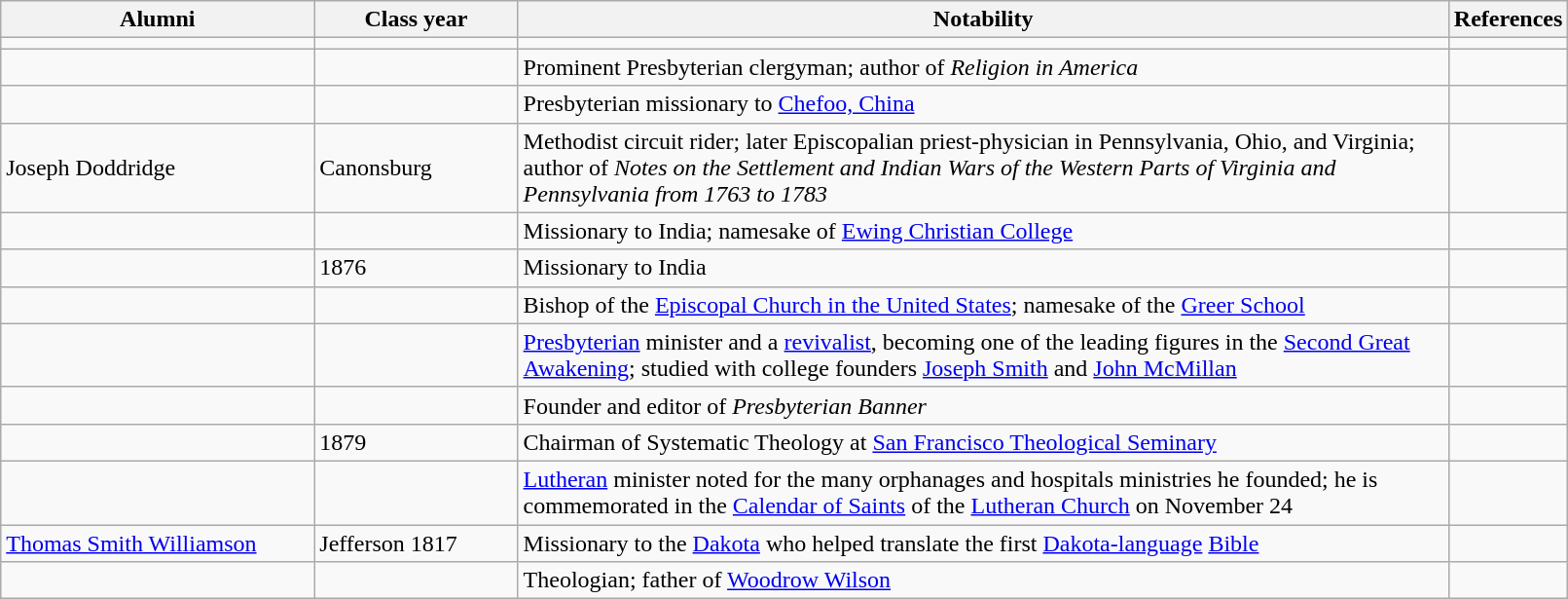<table class="wikitable sortable col2center col4center vertical-align-top" width=85%>
<tr>
<th width="20%">Alumni</th>
<th width="13%">Class year</th>
<th width="*" class="unsortable">Notability</th>
<th width="4%" class="unsortable">References</th>
</tr>
<tr>
<td></td>
<td></td>
<td></td>
<td></td>
</tr>
<tr>
<td></td>
<td></td>
<td>Prominent Presbyterian clergyman; author of <em>Religion in America</em></td>
<td></td>
</tr>
<tr>
<td></td>
<td></td>
<td>Presbyterian missionary to <a href='#'>Chefoo, China</a></td>
<td></td>
</tr>
<tr>
<td>Joseph Doddridge</td>
<td>Canonsburg</td>
<td>Methodist circuit rider; later Episcopalian priest-physician in Pennsylvania, Ohio, and Virginia; author of <em>Notes on the Settlement and Indian Wars of the Western Parts of Virginia and Pennsylvania from 1763 to 1783</em></td>
<td></td>
</tr>
<tr>
<td></td>
<td></td>
<td>Missionary to India; namesake of <a href='#'>Ewing Christian College</a></td>
<td></td>
</tr>
<tr>
<td></td>
<td>1876</td>
<td>Missionary to India</td>
<td></td>
</tr>
<tr>
<td></td>
<td></td>
<td>Bishop of the <a href='#'>Episcopal Church in the United States</a>; namesake of the <a href='#'>Greer School</a></td>
<td></td>
</tr>
<tr>
<td></td>
<td><br></td>
<td><a href='#'>Presbyterian</a> minister and a <a href='#'>revivalist</a>, becoming one of the leading figures in the <a href='#'>Second Great Awakening</a>; studied with college founders <a href='#'>Joseph Smith</a> and <a href='#'>John McMillan</a></td>
<td></td>
</tr>
<tr>
<td></td>
<td></td>
<td>Founder and editor of <em>Presbyterian Banner</em></td>
<td></td>
</tr>
<tr>
<td></td>
<td>1879</td>
<td>Chairman of Systematic Theology at <a href='#'>San Francisco Theological Seminary</a></td>
<td></td>
</tr>
<tr>
<td></td>
<td></td>
<td><a href='#'>Lutheran</a> minister noted for the many orphanages and hospitals ministries he founded; he is commemorated in the <a href='#'>Calendar of Saints</a> of the <a href='#'>Lutheran Church</a> on November 24</td>
<td></td>
</tr>
<tr>
<td><a href='#'>Thomas Smith Williamson</a></td>
<td>Jefferson 1817</td>
<td>Missionary to the <a href='#'>Dakota</a> who helped translate the first <a href='#'>Dakota-language</a> <a href='#'>Bible</a></td>
<td></td>
</tr>
<tr>
<td></td>
<td></td>
<td>Theologian; father of <a href='#'>Woodrow Wilson</a></td>
<td></td>
</tr>
</table>
